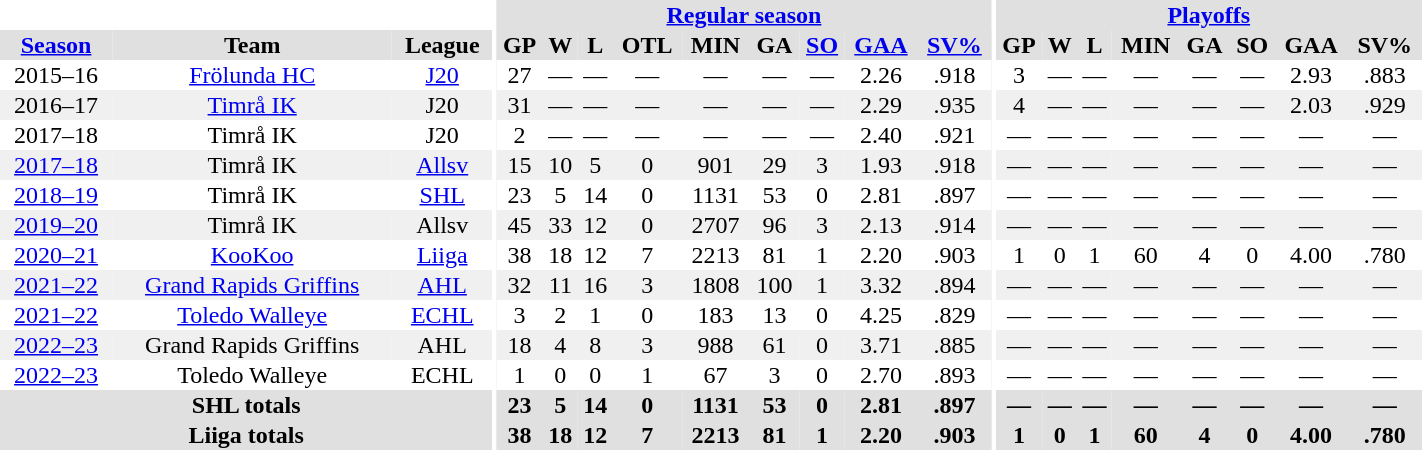<table border="0" cellpadding="1" cellspacing="0" style="text-align:center; width:75%">
<tr ALIGN="centre" bgcolor="#e0e0e0">
<th align="centre" colspan="3" bgcolor="#ffffff"></th>
<th align="centre" rowspan="99" bgcolor="#ffffff"></th>
<th align="centre" colspan="9" bgcolor="#e0e0e0"><a href='#'>Regular season</a></th>
<th align="centre" rowspan="99" bgcolor="#ffffff"></th>
<th align="centre" colspan="8" bgcolor="#e0e0e0"><a href='#'>Playoffs</a></th>
</tr>
<tr ALIGN="centre" bgcolor="#e0e0e0">
<th><a href='#'>Season</a></th>
<th>Team</th>
<th>League</th>
<th>GP</th>
<th>W</th>
<th>L</th>
<th>OTL</th>
<th>MIN</th>
<th>GA</th>
<th><a href='#'>SO</a></th>
<th><a href='#'>GAA</a></th>
<th><a href='#'>SV%</a></th>
<th>GP</th>
<th>W</th>
<th>L</th>
<th>MIN</th>
<th>GA</th>
<th>SO</th>
<th>GAA</th>
<th>SV%</th>
</tr>
<tr ALIGN="centre">
<td>2015–16</td>
<td><a href='#'>Frölunda HC</a></td>
<td><a href='#'>J20</a></td>
<td>27</td>
<td>—</td>
<td>—</td>
<td>—</td>
<td>—</td>
<td>—</td>
<td>—</td>
<td>2.26</td>
<td>.918</td>
<td>3</td>
<td>—</td>
<td>—</td>
<td>—</td>
<td>—</td>
<td>—</td>
<td>2.93</td>
<td>.883</td>
</tr>
<tr ALIGN="centre" bgcolor="#f0f0f0">
<td>2016–17</td>
<td><a href='#'>Timrå IK</a></td>
<td>J20</td>
<td>31</td>
<td>—</td>
<td>—</td>
<td>—</td>
<td>—</td>
<td>—</td>
<td>—</td>
<td>2.29</td>
<td>.935</td>
<td>4</td>
<td>—</td>
<td>—</td>
<td>—</td>
<td>—</td>
<td>—</td>
<td>2.03</td>
<td>.929</td>
</tr>
<tr ALIGN="centre">
<td>2017–18</td>
<td>Timrå IK</td>
<td>J20</td>
<td>2</td>
<td>—</td>
<td>—</td>
<td>—</td>
<td>—</td>
<td>—</td>
<td>—</td>
<td>2.40</td>
<td>.921</td>
<td>—</td>
<td>—</td>
<td>—</td>
<td>—</td>
<td>—</td>
<td>—</td>
<td>—</td>
<td>—</td>
</tr>
<tr ALIGN="centre" bgcolor="#f0f0f0">
<td><a href='#'>2017–18</a></td>
<td>Timrå IK</td>
<td><a href='#'>Allsv</a></td>
<td>15</td>
<td>10</td>
<td>5</td>
<td>0</td>
<td>901</td>
<td>29</td>
<td>3</td>
<td>1.93</td>
<td>.918</td>
<td>—</td>
<td>—</td>
<td>—</td>
<td>—</td>
<td>—</td>
<td>—</td>
<td>—</td>
<td>—</td>
</tr>
<tr ALIGN="centre">
<td><a href='#'>2018–19</a></td>
<td>Timrå IK</td>
<td><a href='#'>SHL</a></td>
<td>23</td>
<td>5</td>
<td>14</td>
<td>0</td>
<td>1131</td>
<td>53</td>
<td>0</td>
<td>2.81</td>
<td>.897</td>
<td>—</td>
<td>—</td>
<td>—</td>
<td>—</td>
<td>—</td>
<td>—</td>
<td>—</td>
<td>—</td>
</tr>
<tr ALIGN="centre" bgcolor="#f0f0f0">
<td><a href='#'>2019–20</a></td>
<td>Timrå IK</td>
<td>Allsv</td>
<td>45</td>
<td>33</td>
<td>12</td>
<td>0</td>
<td>2707</td>
<td>96</td>
<td>3</td>
<td>2.13</td>
<td>.914</td>
<td>—</td>
<td>—</td>
<td>—</td>
<td>—</td>
<td>—</td>
<td>—</td>
<td>—</td>
<td>—</td>
</tr>
<tr ALIGN="centre">
<td><a href='#'>2020–21</a></td>
<td><a href='#'>KooKoo</a></td>
<td><a href='#'>Liiga</a></td>
<td>38</td>
<td>18</td>
<td>12</td>
<td>7</td>
<td>2213</td>
<td>81</td>
<td>1</td>
<td>2.20</td>
<td>.903</td>
<td>1</td>
<td>0</td>
<td>1</td>
<td>60</td>
<td>4</td>
<td>0</td>
<td>4.00</td>
<td>.780</td>
</tr>
<tr ALIGN="centre" bgcolor="#f0f0f0">
<td><a href='#'>2021–22</a></td>
<td><a href='#'>Grand Rapids Griffins</a></td>
<td><a href='#'>AHL</a></td>
<td>32</td>
<td>11</td>
<td>16</td>
<td>3</td>
<td>1808</td>
<td>100</td>
<td>1</td>
<td>3.32</td>
<td>.894</td>
<td>—</td>
<td>—</td>
<td>—</td>
<td>—</td>
<td>—</td>
<td>—</td>
<td>—</td>
<td>—</td>
</tr>
<tr ALIGN="centre">
<td><a href='#'>2021–22</a></td>
<td><a href='#'>Toledo Walleye</a></td>
<td><a href='#'>ECHL</a></td>
<td>3</td>
<td>2</td>
<td>1</td>
<td>0</td>
<td>183</td>
<td>13</td>
<td>0</td>
<td>4.25</td>
<td>.829</td>
<td>—</td>
<td>—</td>
<td>—</td>
<td>—</td>
<td>—</td>
<td>—</td>
<td>—</td>
<td>—</td>
</tr>
<tr ALIGN="centre" bgcolor="#f0f0f0">
<td><a href='#'>2022–23</a></td>
<td>Grand Rapids Griffins</td>
<td>AHL</td>
<td>18</td>
<td>4</td>
<td>8</td>
<td>3</td>
<td>988</td>
<td>61</td>
<td>0</td>
<td>3.71</td>
<td>.885</td>
<td>—</td>
<td>—</td>
<td>—</td>
<td>—</td>
<td>—</td>
<td>—</td>
<td>—</td>
<td>—</td>
</tr>
<tr ALIGN="centre">
<td><a href='#'>2022–23</a></td>
<td>Toledo Walleye</td>
<td>ECHL</td>
<td>1</td>
<td>0</td>
<td>0</td>
<td>1</td>
<td>67</td>
<td>3</td>
<td>0</td>
<td>2.70</td>
<td>.893</td>
<td>—</td>
<td>—</td>
<td>—</td>
<td>—</td>
<td>—</td>
<td>—</td>
<td>—</td>
<td>—</td>
</tr>
<tr ALIGN="centre" bgcolor="#e0e0e0">
<th colspan="3" align="centre">SHL totals</th>
<th>23</th>
<th>5</th>
<th>14</th>
<th>0</th>
<th>1131</th>
<th>53</th>
<th>0</th>
<th>2.81</th>
<th>.897</th>
<th>—</th>
<th>—</th>
<th>—</th>
<th>—</th>
<th>—</th>
<th>—</th>
<th>—</th>
<th>—</th>
</tr>
<tr ALIGN="centre" bgcolor="#e0e0e0">
<th colspan="3" align="centre">Liiga totals</th>
<th>38</th>
<th>18</th>
<th>12</th>
<th>7</th>
<th>2213</th>
<th>81</th>
<th>1</th>
<th>2.20</th>
<th>.903</th>
<th>1</th>
<th>0</th>
<th>1</th>
<th>60</th>
<th>4</th>
<th>0</th>
<th>4.00</th>
<th>.780</th>
</tr>
</table>
